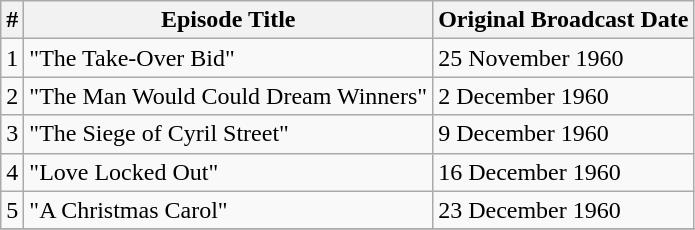<table class="wikitable">
<tr>
<th>#</th>
<th>Episode Title</th>
<th>Original Broadcast Date</th>
</tr>
<tr>
<td>1</td>
<td>"The Take-Over Bid"</td>
<td>25 November 1960</td>
</tr>
<tr>
<td>2</td>
<td>"The Man Would Could Dream Winners"</td>
<td>2 December 1960</td>
</tr>
<tr>
<td>3</td>
<td>"The Siege of Cyril Street"</td>
<td>9 December 1960</td>
</tr>
<tr>
<td>4</td>
<td>"Love Locked Out"</td>
<td>16 December 1960</td>
</tr>
<tr>
<td>5</td>
<td>"A Christmas Carol"</td>
<td>23 December 1960</td>
</tr>
<tr>
</tr>
</table>
